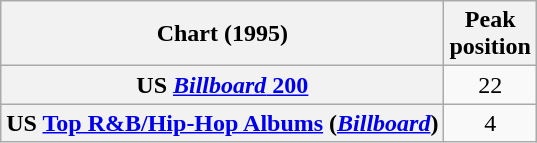<table class="wikitable sortable plainrowheaders" style="text-align:center">
<tr>
<th scope="col">Chart (1995)</th>
<th scope="col">Peak<br> position</th>
</tr>
<tr>
<th scope="row">US <a href='#'><em>Billboard</em> 200</a></th>
<td>22</td>
</tr>
<tr>
<th scope="row">US <a href='#'>Top R&B/Hip-Hop Albums</a> (<em><a href='#'>Billboard</a></em>)</th>
<td>4</td>
</tr>
</table>
